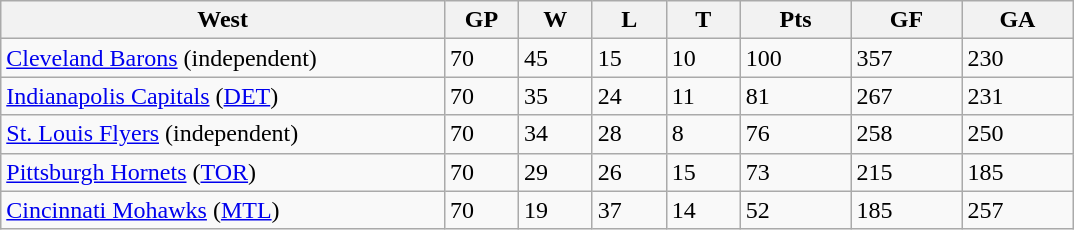<table class="wikitable">
<tr>
<th bgcolor="#DDDDFF" width="30%">West</th>
<th bgcolor="#DDDDFF" width="5%">GP</th>
<th bgcolor="#DDDDFF" width="5%">W</th>
<th bgcolor="#DDDDFF" width="5%">L</th>
<th bgcolor="#DDDDFF" width="5%">T</th>
<th bgcolor="#DDDDFF" width="7.5%">Pts</th>
<th bgcolor="#DDDDFF" width="7.5%">GF</th>
<th bgcolor="#DDDDFF" width="7.5%">GA</th>
</tr>
<tr>
<td><a href='#'>Cleveland Barons</a> (independent)</td>
<td>70</td>
<td>45</td>
<td>15</td>
<td>10</td>
<td>100</td>
<td>357</td>
<td>230</td>
</tr>
<tr>
<td><a href='#'>Indianapolis Capitals</a> (<a href='#'>DET</a>)</td>
<td>70</td>
<td>35</td>
<td>24</td>
<td>11</td>
<td>81</td>
<td>267</td>
<td>231</td>
</tr>
<tr>
<td><a href='#'>St. Louis Flyers</a> (independent)</td>
<td>70</td>
<td>34</td>
<td>28</td>
<td>8</td>
<td>76</td>
<td>258</td>
<td>250</td>
</tr>
<tr>
<td><a href='#'>Pittsburgh Hornets</a> (<a href='#'>TOR</a>)</td>
<td>70</td>
<td>29</td>
<td>26</td>
<td>15</td>
<td>73</td>
<td>215</td>
<td>185</td>
</tr>
<tr>
<td><a href='#'>Cincinnati Mohawks</a> (<a href='#'>MTL</a>)</td>
<td>70</td>
<td>19</td>
<td>37</td>
<td>14</td>
<td>52</td>
<td>185</td>
<td>257</td>
</tr>
</table>
